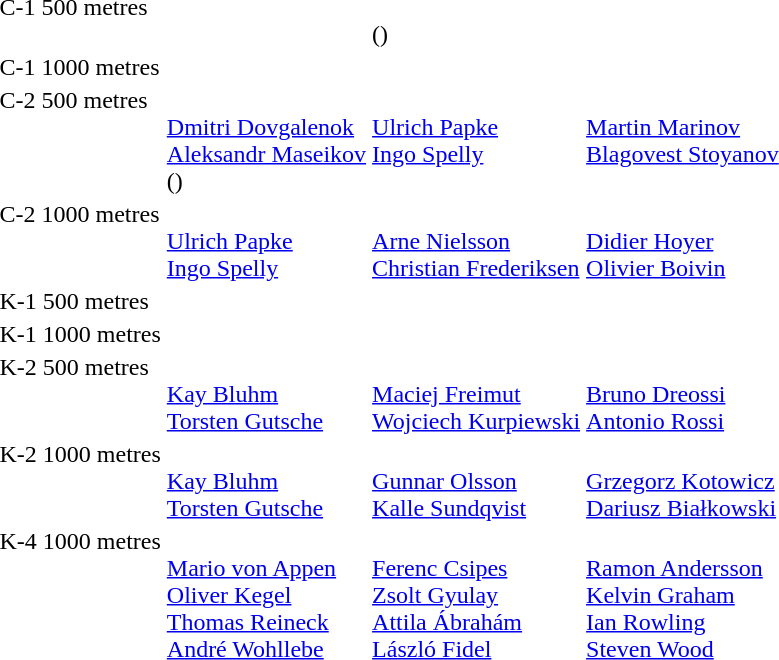<table>
<tr valign="top">
<td>C-1 500 metres<br></td>
<td></td>
<td><br>()</td>
<td></td>
</tr>
<tr valign="top">
<td>C-1 1000 metres<br></td>
<td></td>
<td></td>
<td></td>
</tr>
<tr valign="top">
<td>C-2 500 metres<br></td>
<td><br><a href='#'>Dmitri Dovgalenok</a> <br> <a href='#'>Aleksandr Maseikov</a><br>()</td>
<td><br><a href='#'>Ulrich Papke</a> <br> <a href='#'>Ingo Spelly</a></td>
<td><br><a href='#'>Martin Marinov</a> <br> <a href='#'>Blagovest Stoyanov</a></td>
</tr>
<tr valign="top">
<td>C-2 1000 metres<br></td>
<td><br><a href='#'>Ulrich Papke</a> <br> <a href='#'>Ingo Spelly</a></td>
<td><br><a href='#'>Arne Nielsson</a> <br> <a href='#'>Christian Frederiksen</a></td>
<td><br><a href='#'>Didier Hoyer</a> <br> <a href='#'>Olivier Boivin</a></td>
</tr>
<tr valign="top">
<td>K-1 500 metres<br></td>
<td></td>
<td></td>
<td></td>
</tr>
<tr valign="top">
<td>K-1 1000 metres<br></td>
<td></td>
<td></td>
<td></td>
</tr>
<tr valign="top">
<td>K-2 500 metres<br></td>
<td><br><a href='#'>Kay Bluhm</a> <br> <a href='#'>Torsten Gutsche</a></td>
<td><br><a href='#'>Maciej Freimut</a> <br> <a href='#'>Wojciech Kurpiewski</a></td>
<td><br><a href='#'>Bruno Dreossi</a> <br> <a href='#'>Antonio Rossi</a></td>
</tr>
<tr valign="top">
<td>K-2 1000 metres<br></td>
<td><br><a href='#'>Kay Bluhm</a> <br> <a href='#'>Torsten Gutsche</a></td>
<td><br><a href='#'>Gunnar Olsson</a> <br> <a href='#'>Kalle Sundqvist</a></td>
<td><br><a href='#'>Grzegorz Kotowicz</a> <br> <a href='#'>Dariusz Białkowski</a></td>
</tr>
<tr valign="top">
<td>K-4 1000 metres<br></td>
<td><br><a href='#'>Mario von Appen</a><br><a href='#'>Oliver Kegel</a><br><a href='#'>Thomas Reineck</a><br><a href='#'>André Wohllebe</a></td>
<td><br><a href='#'>Ferenc Csipes</a><br><a href='#'>Zsolt Gyulay</a><br><a href='#'>Attila Ábrahám</a><br><a href='#'>László Fidel</a></td>
<td><br><a href='#'>Ramon Andersson</a><br><a href='#'>Kelvin Graham</a><br><a href='#'>Ian Rowling</a><br><a href='#'>Steven Wood</a></td>
</tr>
</table>
